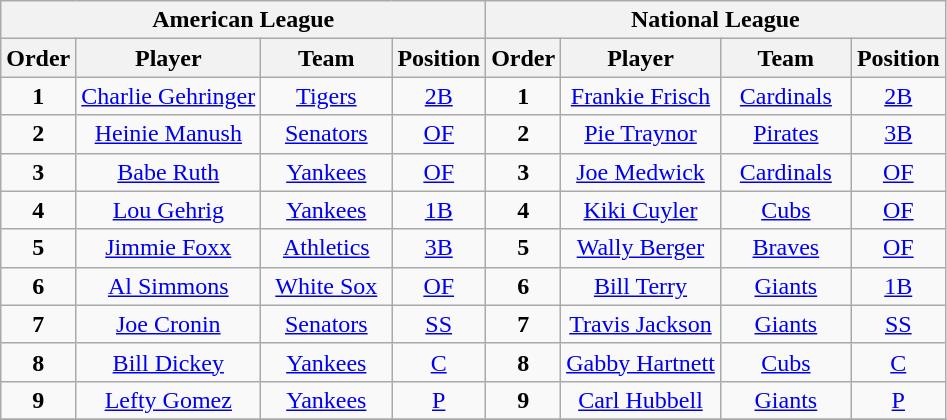<table class="wikitable" style="font-size: 100%; text-align:center;">
<tr>
<th colspan="4">American League</th>
<th colspan="4">National League</th>
</tr>
<tr>
<th>Order</th>
<th>Player</th>
<th width="80">Team</th>
<th>Position</th>
<th>Order</th>
<th>Player</th>
<th width="80">Team</th>
<th>Position</th>
</tr>
<tr>
<td><strong>1</strong></td>
<td><a href='#'>Charlie Gehringer</a></td>
<td><a href='#'>Tigers</a></td>
<td><a href='#'>2B</a></td>
<td><strong>1</strong></td>
<td><a href='#'>Frankie Frisch</a></td>
<td><a href='#'>Cardinals</a></td>
<td><a href='#'>2B</a></td>
</tr>
<tr>
<td><strong>2</strong></td>
<td><a href='#'>Heinie Manush</a></td>
<td><a href='#'>Senators</a></td>
<td><a href='#'>OF</a></td>
<td><strong>2</strong></td>
<td><a href='#'>Pie Traynor</a></td>
<td><a href='#'>Pirates</a></td>
<td><a href='#'>3B</a></td>
</tr>
<tr>
<td><strong>3</strong></td>
<td><a href='#'>Babe Ruth</a></td>
<td><a href='#'>Yankees</a></td>
<td><a href='#'>OF</a></td>
<td><strong>3</strong></td>
<td><a href='#'>Joe Medwick</a></td>
<td><a href='#'>Cardinals</a></td>
<td><a href='#'>OF</a></td>
</tr>
<tr>
<td><strong>4</strong></td>
<td><a href='#'>Lou Gehrig</a></td>
<td><a href='#'>Yankees</a></td>
<td><a href='#'>1B</a></td>
<td><strong>4</strong></td>
<td><a href='#'>Kiki Cuyler</a></td>
<td><a href='#'>Cubs</a></td>
<td><a href='#'>OF</a></td>
</tr>
<tr>
<td><strong>5</strong></td>
<td><a href='#'>Jimmie Foxx</a></td>
<td><a href='#'>Athletics</a></td>
<td><a href='#'>3B</a></td>
<td><strong>5</strong></td>
<td><a href='#'>Wally Berger</a></td>
<td><a href='#'>Braves</a></td>
<td><a href='#'>OF</a></td>
</tr>
<tr>
<td><strong>6</strong></td>
<td><a href='#'>Al Simmons</a></td>
<td><a href='#'>White Sox</a></td>
<td><a href='#'>OF</a></td>
<td><strong>6</strong></td>
<td><a href='#'>Bill Terry</a></td>
<td><a href='#'>Giants</a></td>
<td><a href='#'>1B</a></td>
</tr>
<tr>
<td><strong>7</strong></td>
<td><a href='#'>Joe Cronin</a></td>
<td><a href='#'>Senators</a></td>
<td><a href='#'>SS</a></td>
<td><strong>7</strong></td>
<td><a href='#'>Travis Jackson</a></td>
<td><a href='#'>Giants</a></td>
<td><a href='#'>SS</a></td>
</tr>
<tr>
<td><strong>8</strong></td>
<td><a href='#'>Bill Dickey</a></td>
<td><a href='#'>Yankees</a></td>
<td><a href='#'>C</a></td>
<td><strong>8</strong></td>
<td><a href='#'>Gabby Hartnett</a></td>
<td><a href='#'>Cubs</a></td>
<td><a href='#'>C</a></td>
</tr>
<tr>
<td><strong>9</strong></td>
<td><a href='#'>Lefty Gomez</a></td>
<td><a href='#'>Yankees</a></td>
<td><a href='#'>P</a></td>
<td><strong>9</strong></td>
<td><a href='#'>Carl Hubbell</a></td>
<td><a href='#'>Giants</a></td>
<td><a href='#'>P</a></td>
</tr>
<tr>
</tr>
</table>
